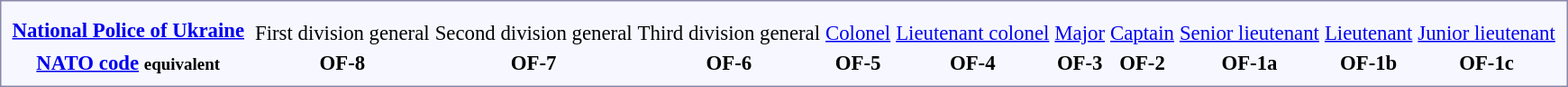<table style="border:1px solid #8888aa; background-color:#f7f8ff; padding:5px; font-size:95%; margin: 0px 12px 12px 0px;">
<tr style="background:#efefef;">
</tr>
<tr style="text-align:center;">
<td rowspan=2><strong> <a href='#'>National Police of Ukraine</a></strong></td>
<td colspan=4 rowspan=2></td>
<td colspan=2></td>
<td colspan=2></td>
<td colspan=2></td>
<td colspan=2></td>
<td colspan=2></td>
<td colspan=2></td>
<td colspan=2></td>
<td colspan=2></td>
<td colspan=2></td>
<td colspan=2></td>
</tr>
<tr style="text-align:center;">
<td colspan=2>First division general<br></td>
<td colspan=2>Second division general<br></td>
<td colspan=2>Third division general<br></td>
<td colspan=2><a href='#'>Colonel</a><br></td>
<td colspan=2><a href='#'>Lieutenant colonel</a><br></td>
<td colspan=2><a href='#'>Major</a><br></td>
<td colspan=2><a href='#'>Captain</a><br></td>
<td colspan=2><a href='#'>Senior lieutenant</a><br></td>
<td colspan=2><a href='#'>Lieutenant</a><br></td>
<td colspan=2><a href='#'>Junior lieutenant</a><br></td>
</tr>
<tr>
<th><a href='#'>NATO code</a> <small>equivalent</small></th>
<th colspan=4></th>
<th colspan=2>OF-8</th>
<th colspan=2>OF-7</th>
<th colspan=2>OF-6</th>
<th colspan=2>OF-5</th>
<th colspan=2>OF-4</th>
<th colspan=2>OF-3</th>
<th colspan=2>OF-2</th>
<th colspan=2>OF-1a</th>
<th colspan=2>OF-1b</th>
<th colspan=2>OF-1c</th>
</tr>
</table>
